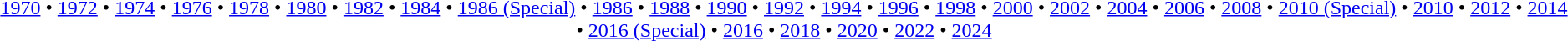<table id=toc class=toc summary=Contents>
<tr>
<td align=center><br><a href='#'>1970</a> • <a href='#'>1972</a> • <a href='#'>1974</a> • <a href='#'>1976</a> • <a href='#'>1978</a> • <a href='#'>1980</a> • <a href='#'>1982</a> • <a href='#'>1984</a> • 
<a href='#'>1986 (Special)</a> • <a href='#'>1986</a> • <a href='#'>1988</a> • <a href='#'>1990</a> • <a href='#'>1992</a> • <a href='#'>1994</a> • <a href='#'>1996</a> • <a href='#'>1998</a> • <a href='#'>2000</a> • <a href='#'>2002</a> • <a href='#'>2004</a> • <a href='#'>2006</a> • <a href='#'>2008</a> • <a href='#'>2010 (Special)</a> •  <a href='#'>2010</a> •  <a href='#'>2012</a> •  <a href='#'>2014</a> • <a href='#'>2016 (Special)</a> • <a href='#'>2016</a> • <a href='#'>2018</a> • <a href='#'>2020</a> • <a href='#'>2022</a> • <a href='#'>2024</a></td>
</tr>
</table>
